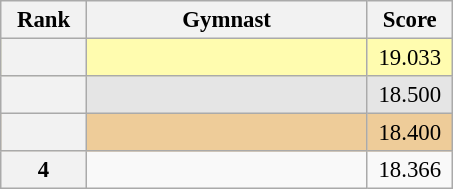<table class="wikitable sortable" style="text-align:center; font-size:95%">
<tr>
<th scope="col" style="width:50px;">Rank</th>
<th scope="col" style="width:180px;">Gymnast</th>
<th scope="col" style="width:50px;">Score</th>
</tr>
<tr style="background:#fffcaf;">
<th scope=row style="text-align:center"></th>
<td style="text-align:left;"></td>
<td>19.033</td>
</tr>
<tr style="background:#e5e5e5;">
<th scope=row style="text-align:center"></th>
<td style="text-align:left;"></td>
<td>18.500</td>
</tr>
<tr style="background:#ec9;">
<th scope=row style="text-align:center"></th>
<td style="text-align:left;"></td>
<td>18.400</td>
</tr>
<tr>
<th scope=row style="text-align:center">4</th>
<td style="text-align:left;"></td>
<td>18.366</td>
</tr>
</table>
